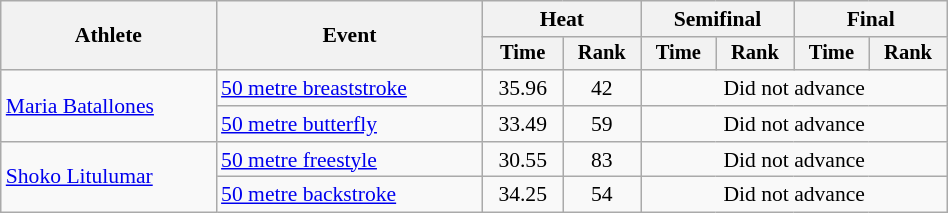<table class="wikitable" style="text-align:center; font-size:90%; width:50%;">
<tr>
<th rowspan="2">Athlete</th>
<th rowspan="2">Event</th>
<th colspan="2">Heat</th>
<th colspan="2">Semifinal</th>
<th colspan="2">Final</th>
</tr>
<tr style="font-size:95%">
<th>Time</th>
<th>Rank</th>
<th>Time</th>
<th>Rank</th>
<th>Time</th>
<th>Rank</th>
</tr>
<tr>
<td align=left rowspan=2><a href='#'>Maria Batallones</a></td>
<td align=left><a href='#'>50 metre breaststroke</a></td>
<td>35.96</td>
<td>42</td>
<td colspan=4>Did not advance</td>
</tr>
<tr>
<td align=left><a href='#'>50 metre butterfly</a></td>
<td>33.49</td>
<td>59</td>
<td colspan=4>Did not advance</td>
</tr>
<tr>
<td align=left rowspan=2><a href='#'>Shoko Litulumar</a></td>
<td align=left><a href='#'>50 metre freestyle</a></td>
<td>30.55</td>
<td>83</td>
<td colspan=4>Did not advance</td>
</tr>
<tr>
<td align=left><a href='#'>50 metre backstroke</a></td>
<td>34.25</td>
<td>54</td>
<td colspan=4>Did not advance</td>
</tr>
</table>
